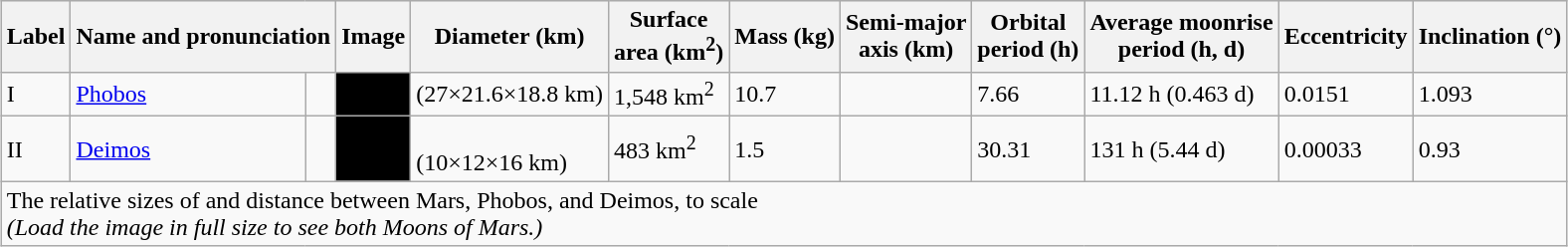<table class="wikitable" style="margin:1em auto;">
<tr style="background:#efefef;">
<th>Label <br></th>
<th colspan=2>Name and pronunciation</th>
<th>Image</th>
<th>Diameter (km)</th>
<th>Surface<br>area (km<sup>2</sup>)</th>
<th>Mass (kg)</th>
<th>Semi-major<br>axis (km)</th>
<th>Orbital<br>period (h)</th>
<th>Average moonrise<br>period (h, d)</th>
<th>Eccentricity</th>
<th>Inclination (°)</th>
</tr>
<tr>
<td>I</td>
<td><a href='#'>Phobos</a></td>
<td><br></td>
<td bgcolor=black></td>
<td>(27×21.6×18.8 km)</td>
<td>1,548 km<sup>2</sup></td>
<td>10.7</td>
<td></td>
<td>7.66</td>
<td>11.12 h (0.463 d)</td>
<td>0.0151</td>
<td>1.093</td>
</tr>
<tr>
<td>II</td>
<td><a href='#'>Deimos</a></td>
<td><br></td>
<td bgcolor=black></td>
<td><br>(10×12×16 km)</td>
<td>483 km<sup>2</sup></td>
<td>1.5</td>
<td></td>
<td>30.31</td>
<td>131 h (5.44 d)</td>
<td>0.00033</td>
<td>0.93</td>
</tr>
<tr>
<td colspan="12">The relative sizes of and distance between Mars, Phobos, and Deimos, to scale<br><em>(Load the image in full size to see both Moons of Mars.)</em></td>
</tr>
</table>
